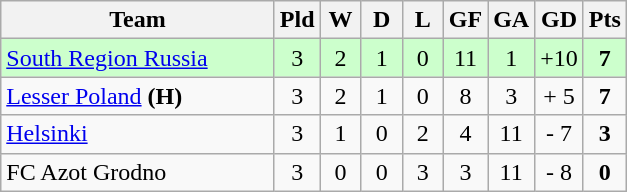<table class="wikitable" style="text-align:center;">
<tr>
<th width=175>Team</th>
<th width=20 abbr="Played">Pld</th>
<th width=20 abbr="Won">W</th>
<th width=20 abbr="Drawn">D</th>
<th width=20 abbr="Lost">L</th>
<th width=20 abbr="Goals for">GF</th>
<th width=20 abbr="Goals against">GA</th>
<th width=20 abbr="Goal difference">GD</th>
<th width=20 abbr="Points">Pts</th>
</tr>
<tr bgcolor="#ccffcc">
<td align=left> <a href='#'>South Region Russia</a></td>
<td>3</td>
<td>2</td>
<td>1</td>
<td>0</td>
<td>11</td>
<td>1</td>
<td>+10</td>
<td><strong>7</strong></td>
</tr>
<tr>
<td align=left> <a href='#'>Lesser Poland</a> <strong>(H)</strong></td>
<td>3</td>
<td>2</td>
<td>1</td>
<td>0</td>
<td>8</td>
<td>3</td>
<td>+ 5</td>
<td><strong>7</strong></td>
</tr>
<tr>
<td align=left> <a href='#'>Helsinki</a></td>
<td>3</td>
<td>1</td>
<td>0</td>
<td>2</td>
<td>4</td>
<td>11</td>
<td>- 7</td>
<td><strong>3</strong></td>
</tr>
<tr>
<td align=left> FC Azot Grodno</td>
<td>3</td>
<td>0</td>
<td>0</td>
<td>3</td>
<td>3</td>
<td>11</td>
<td>- 8</td>
<td><strong>0</strong></td>
</tr>
</table>
